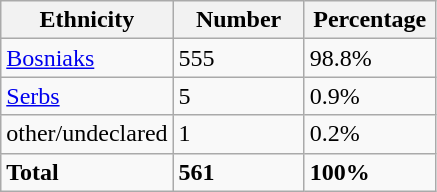<table class="wikitable">
<tr>
<th width="100px">Ethnicity</th>
<th width="80px">Number</th>
<th width="80px">Percentage</th>
</tr>
<tr>
<td><a href='#'>Bosniaks</a></td>
<td>555</td>
<td>98.8%</td>
</tr>
<tr>
<td><a href='#'>Serbs</a></td>
<td>5</td>
<td>0.9%</td>
</tr>
<tr>
<td>other/undeclared</td>
<td>1</td>
<td>0.2%</td>
</tr>
<tr>
<td><strong>Total</strong></td>
<td><strong>561</strong></td>
<td><strong>100%</strong></td>
</tr>
</table>
